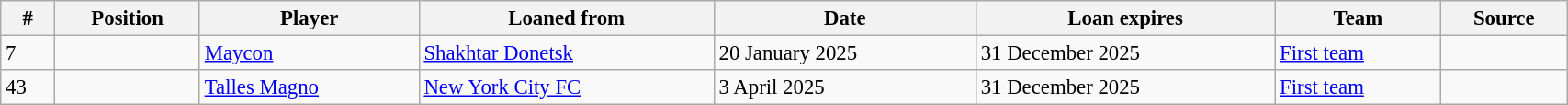<table class="wikitable sortable" style="width:90%; text-align:center; font-size:95%; text-align:left;">
<tr>
<th><strong>#</strong></th>
<th><strong>Position </strong></th>
<th><strong>Player </strong></th>
<th><strong>Loaned from</strong></th>
<th><strong>Date </strong></th>
<th><strong>Loan expires </strong></th>
<th><strong>Team</strong></th>
<th><strong>Source</strong></th>
</tr>
<tr>
<td>7</td>
<td></td>
<td> <a href='#'>Maycon</a></td>
<td> <a href='#'>Shakhtar Donetsk</a></td>
<td>20 January 2025</td>
<td>31 December 2025</td>
<td><a href='#'>First team</a></td>
<td></td>
</tr>
<tr>
<td>43</td>
<td></td>
<td> <a href='#'>Talles Magno</a></td>
<td> <a href='#'>New York City FC</a></td>
<td>3 April 2025</td>
<td>31 December 2025</td>
<td><a href='#'>First team</a></td>
<td></td>
</tr>
</table>
